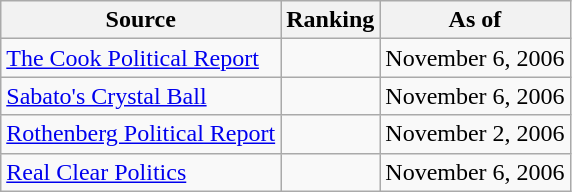<table class="wikitable" style="text-align:center">
<tr>
<th>Source</th>
<th>Ranking</th>
<th>As of</th>
</tr>
<tr>
<td align=left><a href='#'>The Cook Political Report</a></td>
<td></td>
<td>November 6, 2006</td>
</tr>
<tr>
<td align=left><a href='#'>Sabato's Crystal Ball</a></td>
<td></td>
<td>November 6, 2006</td>
</tr>
<tr>
<td align=left><a href='#'>Rothenberg Political Report</a></td>
<td></td>
<td>November 2, 2006</td>
</tr>
<tr>
<td align=left><a href='#'>Real Clear Politics</a></td>
<td></td>
<td>November 6, 2006</td>
</tr>
</table>
